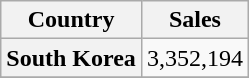<table class="wikitable plainrowheaders">
<tr>
<th>Country</th>
<th>Sales</th>
</tr>
<tr>
<th scope="row">South Korea </th>
<td>3,352,194</td>
</tr>
<tr>
</tr>
</table>
